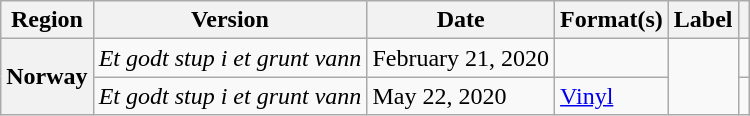<table class="wikitable plainrowheaders">
<tr>
<th scope="col">Region</th>
<th scope="col">Version</th>
<th scope="col">Date</th>
<th scope="col">Format(s)</th>
<th scope="col">Label</th>
<th scope="col"></th>
</tr>
<tr>
<th scope="row" rowspan="3">Norway</th>
<td><em>Et godt stup i et grunt vann</em></td>
<td>February 21, 2020</td>
<td></td>
<td rowspan="2"></td>
<td style="text-align:center;"></td>
</tr>
<tr>
<td><em>Et godt stup i et grunt vann</em></td>
<td>May 22, 2020</td>
<td><a href='#'>Vinyl</a></td>
<td style="text-align:center;"></td>
</tr>
</table>
